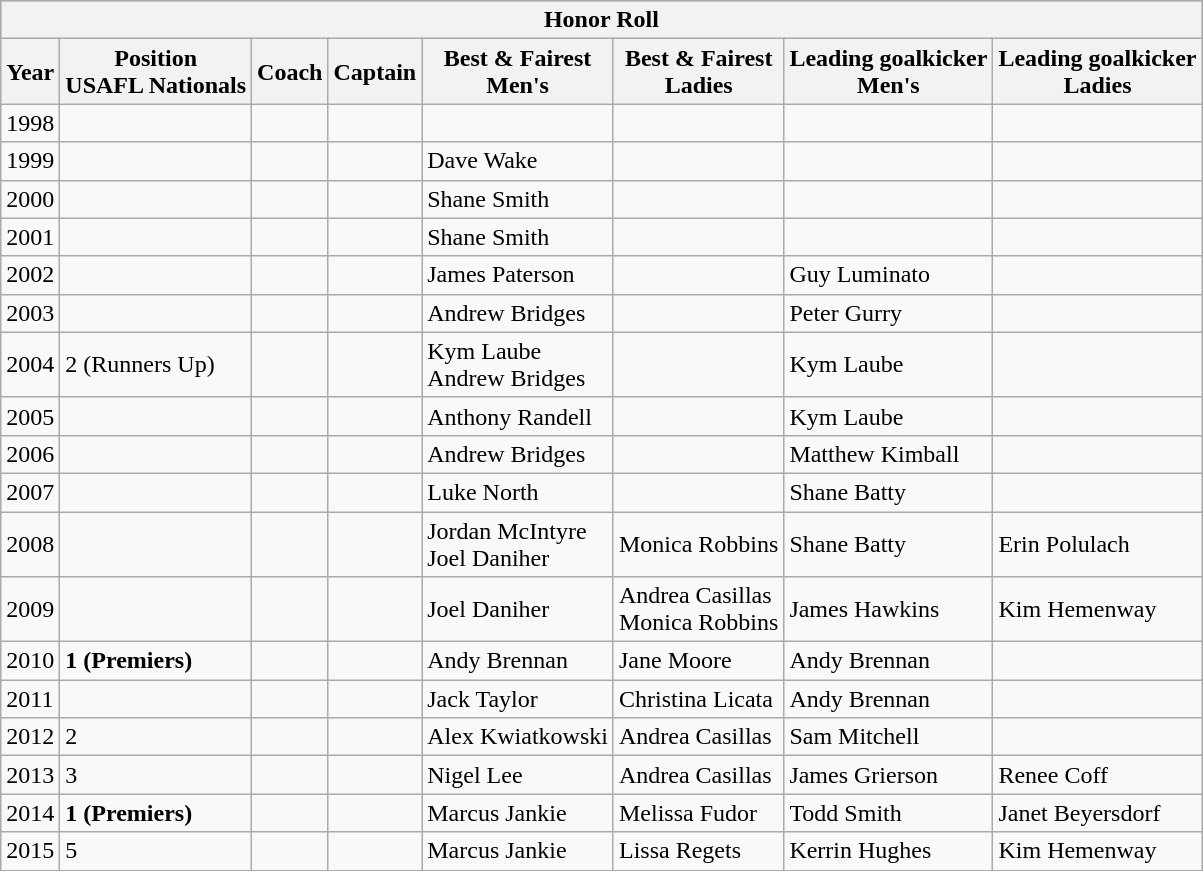<table class="wikitable">
<tr style="background:#bdb76b;">
<th colspan="9">Honor Roll</th>
</tr>
<tr>
<th background:#f0f0f0><strong>Year</strong></th>
<th background:#f0f0f0><strong>Position<br>USAFL Nationals</strong></th>
<th background:#f0f0f0><strong>Coach</strong></th>
<th background:#f0f0f0><strong>Captain</strong></th>
<th background:#f0f0f0><strong>Best & Fairest<br>Men's</strong></th>
<th background:#f0f0f0><strong>Best & Fairest<br>Ladies</strong></th>
<th background:#f0f0f0><strong>Leading goalkicker<br>Men's</strong></th>
<th background:#f0f0f0><strong>Leading goalkicker<br>Ladies</strong></th>
</tr>
<tr>
<td>1998</td>
<td></td>
<td></td>
<td></td>
<td></td>
<td></td>
<td></td>
<td></td>
</tr>
<tr>
<td>1999</td>
<td></td>
<td></td>
<td></td>
<td>Dave Wake</td>
<td></td>
<td></td>
<td></td>
</tr>
<tr>
<td>2000</td>
<td></td>
<td></td>
<td></td>
<td>Shane Smith</td>
<td></td>
<td></td>
<td></td>
</tr>
<tr>
<td>2001</td>
<td></td>
<td></td>
<td></td>
<td>Shane Smith</td>
<td></td>
<td></td>
<td></td>
</tr>
<tr>
<td>2002</td>
<td></td>
<td></td>
<td></td>
<td>James Paterson</td>
<td></td>
<td>Guy Luminato</td>
<td></td>
</tr>
<tr>
<td>2003</td>
<td></td>
<td></td>
<td></td>
<td>Andrew Bridges</td>
<td></td>
<td>Peter Gurry</td>
<td></td>
</tr>
<tr>
<td>2004</td>
<td>2 (Runners Up)</td>
<td></td>
<td></td>
<td>Kym Laube<br>Andrew Bridges</td>
<td></td>
<td>Kym Laube</td>
<td></td>
</tr>
<tr>
<td>2005</td>
<td></td>
<td></td>
<td></td>
<td>Anthony Randell</td>
<td></td>
<td>Kym Laube</td>
<td></td>
</tr>
<tr>
<td>2006</td>
<td></td>
<td></td>
<td></td>
<td>Andrew Bridges</td>
<td></td>
<td>Matthew Kimball</td>
<td></td>
</tr>
<tr>
<td>2007</td>
<td></td>
<td></td>
<td></td>
<td>Luke North</td>
<td></td>
<td>Shane Batty</td>
<td></td>
</tr>
<tr>
<td>2008</td>
<td></td>
<td></td>
<td></td>
<td>Jordan McIntyre<br>Joel Daniher</td>
<td>Monica Robbins</td>
<td>Shane Batty</td>
<td>Erin Polulach</td>
</tr>
<tr>
<td>2009</td>
<td></td>
<td></td>
<td></td>
<td>Joel Daniher</td>
<td>Andrea Casillas<br>Monica Robbins</td>
<td>James Hawkins</td>
<td>Kim Hemenway</td>
</tr>
<tr>
<td>2010</td>
<td><strong>1 (Premiers)</strong></td>
<td></td>
<td></td>
<td>Andy Brennan</td>
<td>Jane Moore</td>
<td>Andy Brennan</td>
<td></td>
</tr>
<tr>
<td>2011</td>
<td></td>
<td></td>
<td></td>
<td>Jack Taylor</td>
<td>Christina Licata</td>
<td>Andy Brennan</td>
<td></td>
</tr>
<tr>
<td>2012</td>
<td>2</td>
<td></td>
<td></td>
<td>Alex Kwiatkowski</td>
<td>Andrea Casillas</td>
<td>Sam Mitchell</td>
<td></td>
</tr>
<tr>
<td>2013</td>
<td>3</td>
<td></td>
<td></td>
<td>Nigel Lee</td>
<td>Andrea Casillas</td>
<td>James Grierson</td>
<td>Renee Coff</td>
</tr>
<tr>
<td>2014</td>
<td><strong>1 (Premiers)</strong></td>
<td></td>
<td></td>
<td>Marcus Jankie</td>
<td>Melissa Fudor</td>
<td>Todd Smith</td>
<td>Janet Beyersdorf</td>
</tr>
<tr>
<td>2015</td>
<td>5</td>
<td></td>
<td></td>
<td>Marcus Jankie</td>
<td>Lissa Regets</td>
<td>Kerrin Hughes</td>
<td>Kim Hemenway</td>
</tr>
</table>
